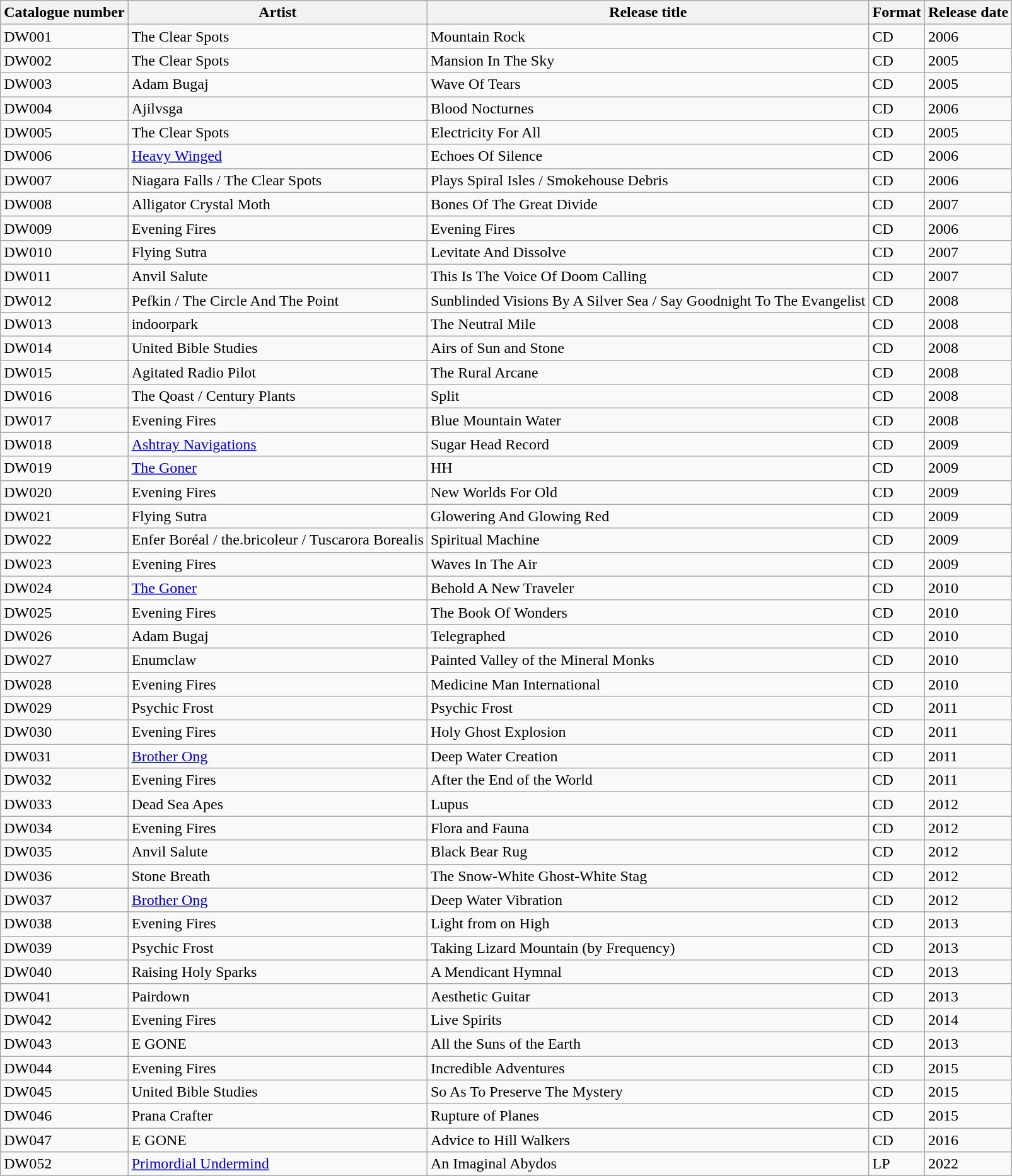<table class="wikitable">
<tr ">
<th>Catalogue number</th>
<th>Artist</th>
<th>Release title</th>
<th>Format</th>
<th>Release date</th>
</tr>
<tr>
<td>DW001</td>
<td>The Clear Spots</td>
<td>Mountain Rock</td>
<td>CD</td>
<td>2006</td>
</tr>
<tr>
<td>DW002</td>
<td>The Clear Spots</td>
<td>Mansion In The Sky</td>
<td>CD</td>
<td>2005</td>
</tr>
<tr>
<td>DW003</td>
<td>Adam Bugaj</td>
<td>Wave Of Tears</td>
<td>CD</td>
<td>2005</td>
</tr>
<tr>
<td>DW004</td>
<td>Ajilvsga</td>
<td>Blood Nocturnes</td>
<td>CD</td>
<td>2006</td>
</tr>
<tr>
<td>DW005</td>
<td>The Clear Spots</td>
<td>Electricity For All</td>
<td>CD</td>
<td>2005</td>
</tr>
<tr>
<td>DW006</td>
<td><a href='#'>Heavy Winged</a></td>
<td>Echoes Of Silence</td>
<td>CD</td>
<td>2006</td>
</tr>
<tr>
<td>DW007</td>
<td>Niagara Falls / The Clear Spots</td>
<td>Plays Spiral Isles / Smokehouse Debris</td>
<td>CD</td>
<td>2006</td>
</tr>
<tr>
<td>DW008</td>
<td>Alligator Crystal Moth</td>
<td>Bones Of The Great Divide</td>
<td>CD</td>
<td>2007</td>
</tr>
<tr>
<td>DW009</td>
<td>Evening Fires</td>
<td>Evening Fires</td>
<td>CD</td>
<td>2006</td>
</tr>
<tr>
<td>DW010</td>
<td>Flying Sutra</td>
<td>Levitate And Dissolve</td>
<td>CD</td>
<td>2007</td>
</tr>
<tr>
<td>DW011</td>
<td>Anvil Salute</td>
<td>This Is The Voice Of Doom Calling</td>
<td>CD</td>
<td>2007</td>
</tr>
<tr>
<td>DW012</td>
<td>Pefkin / The Circle And The Point</td>
<td>Sunblinded Visions By A Silver Sea / Say Goodnight To The Evangelist</td>
<td>CD</td>
<td>2008</td>
</tr>
<tr>
<td>DW013</td>
<td>indoorpark</td>
<td>The Neutral Mile</td>
<td>CD</td>
<td>2008</td>
</tr>
<tr>
<td>DW014</td>
<td>United Bible Studies</td>
<td>Airs of Sun and Stone</td>
<td>CD</td>
<td>2008</td>
</tr>
<tr>
<td>DW015</td>
<td>Agitated Radio Pilot</td>
<td>The Rural Arcane</td>
<td>CD</td>
<td>2008</td>
</tr>
<tr>
<td>DW016</td>
<td>The Qoast / Century Plants</td>
<td>Split</td>
<td>CD</td>
<td>2008</td>
</tr>
<tr>
<td>DW017</td>
<td>Evening Fires</td>
<td>Blue Mountain Water</td>
<td>CD</td>
<td>2008</td>
</tr>
<tr>
<td>DW018</td>
<td><a href='#'>Ashtray Navigations</a></td>
<td>Sugar Head Record</td>
<td>CD</td>
<td>2009</td>
</tr>
<tr>
<td>DW019</td>
<td><a href='#'>The Goner</a></td>
<td>HH</td>
<td>CD</td>
<td>2009</td>
</tr>
<tr>
<td>DW020</td>
<td>Evening Fires</td>
<td>New Worlds For Old</td>
<td>CD</td>
<td>2009</td>
</tr>
<tr>
<td>DW021</td>
<td>Flying Sutra</td>
<td>Glowering And Glowing Red</td>
<td>CD</td>
<td>2009</td>
</tr>
<tr>
<td>DW022</td>
<td>Enfer Boréal / the.bricoleur / Tuscarora Borealis</td>
<td>Spiritual Machine</td>
<td>CD</td>
<td>2009</td>
</tr>
<tr>
<td>DW023</td>
<td>Evening Fires</td>
<td>Waves In The Air</td>
<td>CD</td>
<td>2009</td>
</tr>
<tr>
<td>DW024</td>
<td><a href='#'>The Goner</a></td>
<td>Behold A New Traveler</td>
<td>CD</td>
<td>2010</td>
</tr>
<tr>
<td>DW025</td>
<td>Evening Fires</td>
<td>The Book Of Wonders</td>
<td>CD</td>
<td>2010</td>
</tr>
<tr>
<td>DW026</td>
<td>Adam Bugaj</td>
<td>Telegraphed</td>
<td>CD</td>
<td>2010</td>
</tr>
<tr>
<td>DW027</td>
<td>Enumclaw</td>
<td>Painted Valley of the Mineral Monks</td>
<td>CD</td>
<td>2010</td>
</tr>
<tr>
<td>DW028</td>
<td>Evening Fires</td>
<td>Medicine Man International</td>
<td>CD</td>
<td>2010</td>
</tr>
<tr>
<td>DW029</td>
<td>Psychic Frost</td>
<td>Psychic Frost</td>
<td>CD</td>
<td>2011</td>
</tr>
<tr>
<td>DW030</td>
<td>Evening Fires</td>
<td>Holy Ghost Explosion</td>
<td>CD</td>
<td>2011</td>
</tr>
<tr>
<td>DW031</td>
<td><a href='#'>Brother Ong</a></td>
<td>Deep Water Creation</td>
<td>CD</td>
<td>2011</td>
</tr>
<tr>
<td>DW032</td>
<td>Evening Fires</td>
<td>After the End of the World</td>
<td>CD</td>
<td>2011</td>
</tr>
<tr>
<td>DW033</td>
<td>Dead Sea Apes</td>
<td>Lupus</td>
<td>CD</td>
<td>2012</td>
</tr>
<tr>
<td>DW034</td>
<td>Evening Fires</td>
<td>Flora and Fauna</td>
<td>CD</td>
<td>2012</td>
</tr>
<tr>
<td>DW035</td>
<td>Anvil Salute</td>
<td>Black Bear Rug</td>
<td>CD</td>
<td>2012</td>
</tr>
<tr>
<td>DW036</td>
<td>Stone Breath</td>
<td>The Snow-White Ghost-White Stag</td>
<td>CD</td>
<td>2012</td>
</tr>
<tr>
<td>DW037</td>
<td><a href='#'>Brother Ong</a></td>
<td>Deep Water Vibration</td>
<td>CD</td>
<td>2012</td>
</tr>
<tr>
<td>DW038</td>
<td>Evening Fires</td>
<td>Light from on High</td>
<td>CD</td>
<td>2013</td>
</tr>
<tr>
<td>DW039</td>
<td>Psychic Frost</td>
<td>Taking Lizard Mountain (by Frequency)</td>
<td>CD</td>
<td>2013</td>
</tr>
<tr>
<td>DW040</td>
<td>Raising Holy Sparks</td>
<td>A Mendicant Hymnal</td>
<td>CD</td>
<td>2013</td>
</tr>
<tr>
<td>DW041</td>
<td>Pairdown</td>
<td>Aesthetic Guitar</td>
<td>CD</td>
<td>2013</td>
</tr>
<tr>
<td>DW042</td>
<td>Evening Fires</td>
<td>Live Spirits</td>
<td>CD</td>
<td>2014</td>
</tr>
<tr>
<td>DW043</td>
<td>E GONE</td>
<td>All the Suns of the Earth</td>
<td>CD</td>
<td>2013</td>
</tr>
<tr>
<td>DW044</td>
<td>Evening Fires</td>
<td>Incredible Adventures</td>
<td>CD</td>
<td>2015</td>
</tr>
<tr>
<td>DW045</td>
<td>United Bible Studies</td>
<td>So As To Preserve The Mystery</td>
<td>CD</td>
<td>2015</td>
</tr>
<tr>
<td>DW046</td>
<td>Prana Crafter</td>
<td>Rupture of Planes</td>
<td>CD</td>
<td>2015</td>
</tr>
<tr>
<td>DW047</td>
<td>E GONE</td>
<td>Advice to Hill Walkers</td>
<td>CD</td>
<td>2016</td>
</tr>
<tr>
<td>DW052</td>
<td><a href='#'>Primordial Undermind</a></td>
<td>An Imaginal Abydos</td>
<td>LP</td>
<td>2022</td>
</tr>
</table>
